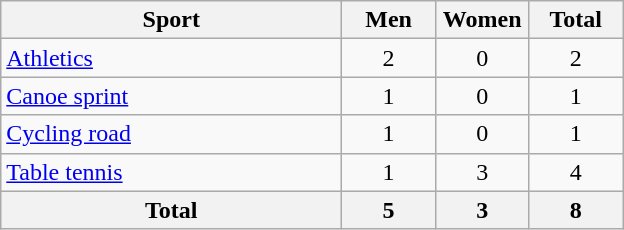<table class="wikitable sortable" style="text-align:center;">
<tr>
<th width=220>Sport</th>
<th width=55>Men</th>
<th width=55>Women</th>
<th width=55>Total</th>
</tr>
<tr>
<td align=left><a href='#'>Athletics</a></td>
<td>2</td>
<td>0</td>
<td>2</td>
</tr>
<tr>
<td align=left><a href='#'>Canoe sprint</a></td>
<td>1</td>
<td>0</td>
<td>1</td>
</tr>
<tr>
<td align=left><a href='#'>Cycling road</a></td>
<td>1</td>
<td>0</td>
<td>1</td>
</tr>
<tr>
<td align=left><a href='#'>Table tennis</a></td>
<td>1</td>
<td>3</td>
<td>4</td>
</tr>
<tr>
<th align=left>Total</th>
<th>5</th>
<th>3</th>
<th>8</th>
</tr>
</table>
